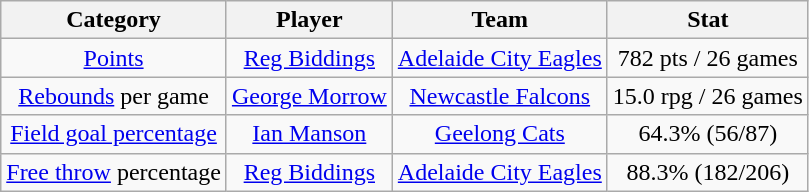<table class="wikitable" style="text-align:center">
<tr>
<th>Category</th>
<th>Player</th>
<th>Team</th>
<th>Stat</th>
</tr>
<tr>
<td><a href='#'>Points</a></td>
<td><a href='#'>Reg Biddings</a></td>
<td><a href='#'>Adelaide City Eagles</a></td>
<td>782 pts / 26 games</td>
</tr>
<tr>
<td><a href='#'>Rebounds</a> per game</td>
<td><a href='#'>George Morrow</a></td>
<td><a href='#'>Newcastle Falcons</a></td>
<td>15.0 rpg / 26 games</td>
</tr>
<tr>
<td><a href='#'>Field goal percentage</a></td>
<td><a href='#'>Ian Manson</a></td>
<td><a href='#'>Geelong Cats</a></td>
<td>64.3% (56/87)</td>
</tr>
<tr>
<td><a href='#'>Free throw</a> percentage</td>
<td><a href='#'>Reg Biddings</a></td>
<td><a href='#'>Adelaide City Eagles</a></td>
<td>88.3% (182/206)</td>
</tr>
</table>
